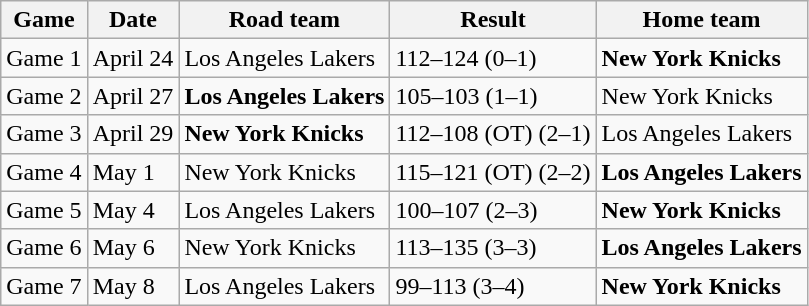<table class="wikitable">
<tr>
<th>Game</th>
<th>Date</th>
<th>Road team</th>
<th>Result</th>
<th>Home team</th>
</tr>
<tr>
<td>Game 1</td>
<td>April 24</td>
<td>Los Angeles Lakers</td>
<td>112–124 (0–1)</td>
<td><strong>New York Knicks</strong></td>
</tr>
<tr>
<td>Game 2</td>
<td>April 27</td>
<td><strong>Los Angeles Lakers</strong></td>
<td>105–103 (1–1)</td>
<td>New York Knicks</td>
</tr>
<tr>
<td>Game 3</td>
<td>April 29</td>
<td><strong>New York Knicks</strong></td>
<td>112–108 (OT) (2–1)</td>
<td>Los Angeles Lakers</td>
</tr>
<tr>
<td>Game 4</td>
<td>May 1</td>
<td>New York Knicks</td>
<td>115–121 (OT) (2–2)</td>
<td><strong>Los Angeles Lakers</strong></td>
</tr>
<tr>
<td>Game 5</td>
<td>May 4</td>
<td>Los Angeles Lakers</td>
<td>100–107 (2–3)</td>
<td><strong>New York Knicks</strong></td>
</tr>
<tr>
<td>Game 6</td>
<td>May 6</td>
<td>New York Knicks</td>
<td>113–135 (3–3)</td>
<td><strong>Los Angeles Lakers</strong></td>
</tr>
<tr>
<td>Game 7</td>
<td>May 8</td>
<td>Los Angeles Lakers</td>
<td>99–113 (3–4)</td>
<td><strong>New York Knicks</strong></td>
</tr>
</table>
